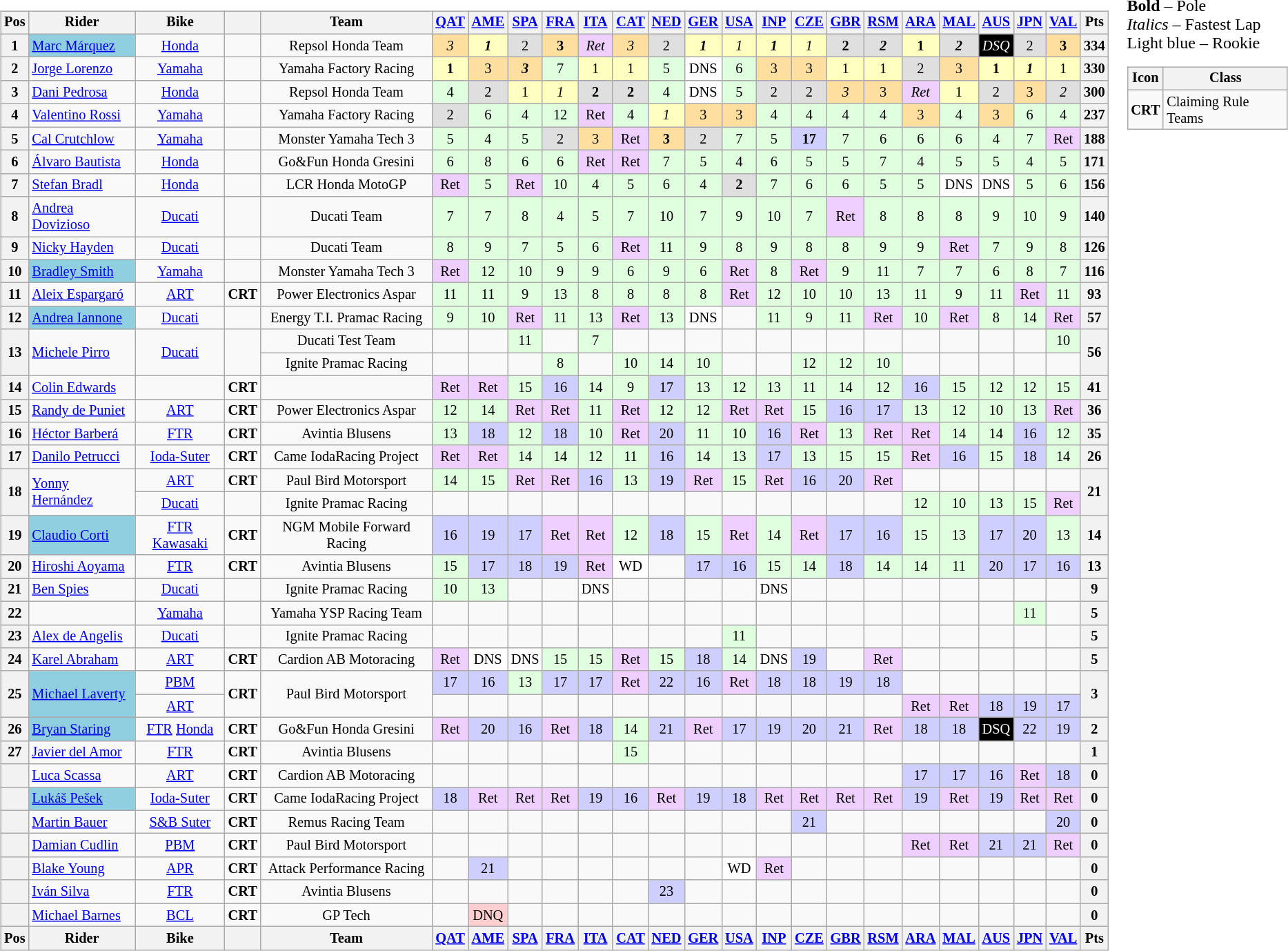<table>
<tr>
<td><br><table class="wikitable" style="font-size: 85%; text-align:center">
<tr valign="top">
<th valign="middle">Pos</th>
<th valign="middle">Rider</th>
<th valign="middle">Bike</th>
<th valign="middle"></th>
<th valign="middle">Team</th>
<th><a href='#'>QAT</a><br></th>
<th><a href='#'>AME</a><br></th>
<th><a href='#'>SPA</a><br></th>
<th><a href='#'>FRA</a><br></th>
<th><a href='#'>ITA</a><br></th>
<th><a href='#'>CAT</a><br></th>
<th><a href='#'>NED</a><br></th>
<th><a href='#'>GER</a><br></th>
<th><a href='#'>USA</a><br></th>
<th><a href='#'>INP</a><br></th>
<th><a href='#'>CZE</a><br></th>
<th><a href='#'>GBR</a><br></th>
<th><a href='#'>RSM</a><br></th>
<th><a href='#'>ARA</a><br></th>
<th><a href='#'>MAL</a><br></th>
<th><a href='#'>AUS</a><br></th>
<th><a href='#'>JPN</a><br></th>
<th><a href='#'>VAL</a><br></th>
<th valign="middle">Pts</th>
</tr>
<tr>
<th>1</th>
<td style="background:#8fcfdf; text-align:left;"> <a href='#'>Marc Márquez</a></td>
<td><a href='#'>Honda</a></td>
<td></td>
<td>Repsol Honda Team</td>
<td style="background:#ffdf9f;"><em>3</em></td>
<td style="background:#FFFFBF;"><strong><em>1</em></strong></td>
<td style="background:#dfdfdf;">2</td>
<td style="background:#ffdf9f;"><strong>3</strong></td>
<td style="background:#efcfff;"><em>Ret</em></td>
<td style="background:#ffdf9f;"><em>3</em></td>
<td style="background:#dfdfdf;">2</td>
<td style="background:#FFFFBF;"><strong><em>1</em></strong></td>
<td style="background:#FFFFBF;"><em>1</em></td>
<td style="background:#FFFFBF;"><strong><em>1</em></strong></td>
<td style="background:#FFFFBF;"><em>1</em></td>
<td style="background:#dfdfdf;"><strong>2</strong></td>
<td style="background:#dfdfdf;"><strong><em>2</em></strong></td>
<td style="background:#FFFFBF;"><strong>1</strong></td>
<td style="background:#dfdfdf;"><strong><em>2</em></strong></td>
<td style="background:black; color:white;"><em>DSQ</em></td>
<td style="background:#dfdfdf;">2</td>
<td style="background:#ffdf9f;"><strong>3</strong></td>
<th>334</th>
</tr>
<tr>
<th>2</th>
<td align="left"> <a href='#'>Jorge Lorenzo</a></td>
<td><a href='#'>Yamaha</a></td>
<td></td>
<td>Yamaha Factory Racing</td>
<td style="background:#FFFFBF;"><strong>1</strong></td>
<td style="background:#ffdf9f;">3</td>
<td style="background:#ffdf9f;"><strong><em>3</em></strong></td>
<td style="background:#dfffdf;">7</td>
<td style="background:#FFFFBF;">1</td>
<td style="background:#FFFFBF;">1</td>
<td style="background:#dfffdf;">5</td>
<td style="background:#ffffff;">DNS</td>
<td style="background:#dfffdf;">6</td>
<td style="background:#ffdf9f;">3</td>
<td style="background:#ffdf9f;">3</td>
<td style="background:#FFFFBF;">1</td>
<td style="background:#FFFFBF;">1</td>
<td style="background:#dfdfdf;">2</td>
<td style="background:#ffdf9f;">3</td>
<td style="background:#FFFFBF;"><strong>1</strong></td>
<td style="background:#FFFFBF;"><strong><em>1</em></strong></td>
<td style="background:#FFFFBF;">1</td>
<th>330</th>
</tr>
<tr>
<th>3</th>
<td align="left"> <a href='#'>Dani Pedrosa</a></td>
<td><a href='#'>Honda</a></td>
<td></td>
<td>Repsol Honda Team</td>
<td style="background:#dfffdf;">4</td>
<td style="background:#dfdfdf;">2</td>
<td style="background:#FFFFBF;">1</td>
<td style="background:#FFFFBF;"><em>1</em></td>
<td style="background:#dfdfdf;"><strong>2</strong></td>
<td style="background:#dfdfdf;"><strong>2</strong></td>
<td style="background:#dfffdf;">4</td>
<td style="background:#ffffff;">DNS</td>
<td style="background:#dfffdf;">5</td>
<td style="background:#dfdfdf;">2</td>
<td style="background:#dfdfdf;">2</td>
<td style="background:#ffdf9f;"><em>3</em></td>
<td style="background:#ffdf9f;">3</td>
<td style="background:#efcfff;"><em>Ret</em></td>
<td style="background:#FFFFBF;">1</td>
<td style="background:#dfdfdf;">2</td>
<td style="background:#ffdf9f;">3</td>
<td style="background:#dfdfdf;"><em>2</em></td>
<th>300</th>
</tr>
<tr>
<th>4</th>
<td align="left"> <a href='#'>Valentino Rossi</a></td>
<td><a href='#'>Yamaha</a></td>
<td></td>
<td>Yamaha Factory Racing</td>
<td style="background:#dfdfdf;">2</td>
<td style="background:#dfffdf;">6</td>
<td style="background:#dfffdf;">4</td>
<td style="background:#dfffdf;">12</td>
<td style="background:#efcfff;">Ret</td>
<td style="background:#dfffdf;">4</td>
<td style="background:#FFFFBF;"><em>1</em></td>
<td style="background:#ffdf9f;">3</td>
<td style="background:#ffdf9f;">3</td>
<td style="background:#dfffdf;">4</td>
<td style="background:#dfffdf;">4</td>
<td style="background:#dfffdf;">4</td>
<td style="background:#dfffdf;">4</td>
<td style="background:#ffdf9f;">3</td>
<td style="background:#dfffdf;">4</td>
<td style="background:#ffdf9f;">3</td>
<td style="background:#dfffdf;">6</td>
<td style="background:#dfffdf;">4</td>
<th>237</th>
</tr>
<tr>
<th>5</th>
<td align="left"> <a href='#'>Cal Crutchlow</a></td>
<td><a href='#'>Yamaha</a></td>
<td></td>
<td>Monster Yamaha Tech 3</td>
<td style="background:#dfffdf;">5</td>
<td style="background:#dfffdf;">4</td>
<td style="background:#dfffdf;">5</td>
<td style="background:#dfdfdf;">2</td>
<td style="background:#ffdf9f;">3</td>
<td style="background:#efcfff;">Ret</td>
<td style="background:#ffdf9f;"><strong>3</strong></td>
<td style="background:#dfdfdf;">2</td>
<td style="background:#dfffdf;">7</td>
<td style="background:#dfffdf;">5</td>
<td style="background:#cfcfff;"><strong>17</strong></td>
<td style="background:#dfffdf;">7</td>
<td style="background:#dfffdf;">6</td>
<td style="background:#dfffdf;">6</td>
<td style="background:#dfffdf;">6</td>
<td style="background:#dfffdf;">4</td>
<td style="background:#dfffdf;">7</td>
<td style="background:#efcfff;">Ret</td>
<th>188</th>
</tr>
<tr>
<th>6</th>
<td align="left"> <a href='#'>Álvaro Bautista</a></td>
<td><a href='#'>Honda</a></td>
<td></td>
<td>Go&Fun Honda Gresini</td>
<td style="background:#dfffdf;">6</td>
<td style="background:#dfffdf;">8</td>
<td style="background:#dfffdf;">6</td>
<td style="background:#dfffdf;">6</td>
<td style="background:#efcfff;">Ret</td>
<td style="background:#efcfff;">Ret</td>
<td style="background:#dfffdf;">7</td>
<td style="background:#dfffdf;">5</td>
<td style="background:#dfffdf;">4</td>
<td style="background:#dfffdf;">6</td>
<td style="background:#dfffdf;">5</td>
<td style="background:#dfffdf;">5</td>
<td style="background:#dfffdf;">7</td>
<td style="background:#dfffdf;">4</td>
<td style="background:#dfffdf;">5</td>
<td style="background:#dfffdf;">5</td>
<td style="background:#dfffdf;">4</td>
<td style="background:#dfffdf;">5</td>
<th>171</th>
</tr>
<tr>
<th>7</th>
<td align="left"> <a href='#'>Stefan Bradl</a></td>
<td><a href='#'>Honda</a></td>
<td></td>
<td>LCR Honda MotoGP</td>
<td style="background:#efcfff;">Ret</td>
<td style="background:#dfffdf;">5</td>
<td style="background:#efcfff;">Ret</td>
<td style="background:#dfffdf;">10</td>
<td style="background:#dfffdf;">4</td>
<td style="background:#dfffdf;">5</td>
<td style="background:#dfffdf;">6</td>
<td style="background:#dfffdf;">4</td>
<td style="background:#dfdfdf;"><strong>2</strong></td>
<td style="background:#dfffdf;">7</td>
<td style="background:#dfffdf;">6</td>
<td style="background:#dfffdf;">6</td>
<td style="background:#dfffdf;">5</td>
<td style="background:#dfffdf;">5</td>
<td style="background:#fff;">DNS</td>
<td style="background:#fff;">DNS</td>
<td style="background:#dfffdf;">5</td>
<td style="background:#dfffdf;">6</td>
<th>156</th>
</tr>
<tr>
<th>8</th>
<td align="left"> <a href='#'>Andrea Dovizioso</a></td>
<td><a href='#'>Ducati</a></td>
<td></td>
<td>Ducati Team</td>
<td style="background:#dfffdf;">7</td>
<td style="background:#dfffdf;">7</td>
<td style="background:#dfffdf;">8</td>
<td style="background:#dfffdf;">4</td>
<td style="background:#dfffdf;">5</td>
<td style="background:#dfffdf;">7</td>
<td style="background:#dfffdf;">10</td>
<td style="background:#dfffdf;">7</td>
<td style="background:#dfffdf;">9</td>
<td style="background:#dfffdf;">10</td>
<td style="background:#dfffdf;">7</td>
<td style="background:#efcfff;">Ret</td>
<td style="background:#dfffdf;">8</td>
<td style="background:#dfffdf;">8</td>
<td style="background:#dfffdf;">8</td>
<td style="background:#dfffdf;">9</td>
<td style="background:#dfffdf;">10</td>
<td style="background:#dfffdf;">9</td>
<th>140</th>
</tr>
<tr>
<th>9</th>
<td align="left"> <a href='#'>Nicky Hayden</a></td>
<td><a href='#'>Ducati</a></td>
<td></td>
<td>Ducati Team</td>
<td style="background:#dfffdf;">8</td>
<td style="background:#dfffdf;">9</td>
<td style="background:#dfffdf;">7</td>
<td style="background:#dfffdf;">5</td>
<td style="background:#dfffdf;">6</td>
<td style="background:#efcfff;">Ret</td>
<td style="background:#dfffdf;">11</td>
<td style="background:#dfffdf;">9</td>
<td style="background:#dfffdf;">8</td>
<td style="background:#dfffdf;">9</td>
<td style="background:#dfffdf;">8</td>
<td style="background:#dfffdf;">8</td>
<td style="background:#dfffdf;">9</td>
<td style="background:#dfffdf;">9</td>
<td style="background:#efcfff;">Ret</td>
<td style="background:#dfffdf;">7</td>
<td style="background:#dfffdf;">9</td>
<td style="background:#dfffdf;">8</td>
<th>126</th>
</tr>
<tr>
<th>10</th>
<td style="background:#8fcfdf; text-align:left;"> <a href='#'>Bradley Smith</a></td>
<td><a href='#'>Yamaha</a></td>
<td></td>
<td>Monster Yamaha Tech 3</td>
<td style="background:#efcfff;">Ret</td>
<td style="background:#dfffdf;">12</td>
<td style="background:#dfffdf;">10</td>
<td style="background:#dfffdf;">9</td>
<td style="background:#dfffdf;">9</td>
<td style="background:#dfffdf;">6</td>
<td style="background:#dfffdf;">9</td>
<td style="background:#dfffdf;">6</td>
<td style="background:#efcfff;">Ret</td>
<td style="background:#dfffdf;">8</td>
<td style="background:#efcfff;">Ret</td>
<td style="background:#dfffdf;">9</td>
<td style="background:#dfffdf;">11</td>
<td style="background:#dfffdf;">7</td>
<td style="background:#dfffdf;">7</td>
<td style="background:#dfffdf;">6</td>
<td style="background:#dfffdf;">8</td>
<td style="background:#dfffdf;">7</td>
<th>116</th>
</tr>
<tr>
<th>11</th>
<td align="left"> <a href='#'>Aleix Espargaró</a></td>
<td><a href='#'>ART</a></td>
<td><strong><span>CRT</span></strong></td>
<td>Power Electronics Aspar</td>
<td style="background:#dfffdf;">11</td>
<td style="background:#dfffdf;">11</td>
<td style="background:#dfffdf;">9</td>
<td style="background:#dfffdf;">13</td>
<td style="background:#dfffdf;">8</td>
<td style="background:#dfffdf;">8</td>
<td style="background:#dfffdf;">8</td>
<td style="background:#dfffdf;">8</td>
<td style="background:#efcfff;">Ret</td>
<td style="background:#dfffdf;">12</td>
<td style="background:#dfffdf;">10</td>
<td style="background:#dfffdf;">10</td>
<td style="background:#dfffdf;">13</td>
<td style="background:#dfffdf;">11</td>
<td style="background:#dfffdf;">9</td>
<td style="background:#dfffdf;">11</td>
<td style="background:#efcfff;">Ret</td>
<td style="background:#dfffdf;">11</td>
<th>93</th>
</tr>
<tr>
<th>12</th>
<td style="background:#8fcfdf; text-align:left;"> <a href='#'>Andrea Iannone</a></td>
<td><a href='#'>Ducati</a></td>
<td></td>
<td>Energy T.I. Pramac Racing</td>
<td style="background:#dfffdf;">9</td>
<td style="background:#dfffdf;">10</td>
<td style="background:#efcfff;">Ret</td>
<td style="background:#dfffdf;">11</td>
<td style="background:#dfffdf;">13</td>
<td style="background:#efcfff;">Ret</td>
<td style="background:#dfffdf;">13</td>
<td style="background:#fff;">DNS</td>
<td></td>
<td style="background:#dfffdf;">11</td>
<td style="background:#dfffdf;">9</td>
<td style="background:#dfffdf;">11</td>
<td style="background:#efcfff;">Ret</td>
<td style="background:#dfffdf;">10</td>
<td style="background:#efcfff;">Ret</td>
<td style="background:#dfffdf;">8</td>
<td style="background:#dfffdf;">14</td>
<td style="background:#efcfff;">Ret</td>
<th>57</th>
</tr>
<tr>
<th rowspan="2">13</th>
<td rowspan="2" align="left"> <a href='#'>Michele Pirro</a></td>
<td rowspan="2"><a href='#'>Ducati</a></td>
<td rowspan="2"></td>
<td>Ducati Test Team</td>
<td></td>
<td></td>
<td style="background:#dfffdf;">11</td>
<td></td>
<td style="background:#dfffdf;">7</td>
<td></td>
<td></td>
<td></td>
<td></td>
<td></td>
<td></td>
<td></td>
<td></td>
<td></td>
<td></td>
<td></td>
<td></td>
<td style="background:#dfffdf;">10</td>
<th rowspan="2">56</th>
</tr>
<tr>
<td>Ignite Pramac Racing</td>
<td></td>
<td></td>
<td></td>
<td style="background:#dfffdf;">8</td>
<td></td>
<td style="background:#dfffdf;">10</td>
<td style="background:#dfffdf;">14</td>
<td style="background:#dfffdf;">10</td>
<td></td>
<td></td>
<td style="background:#dfffdf;">12</td>
<td style="background:#dfffdf;">12</td>
<td style="background:#dfffdf;">10</td>
<td></td>
<td></td>
<td></td>
<td></td>
<td></td>
</tr>
<tr>
<th>14</th>
<td align="left"> <a href='#'>Colin Edwards</a></td>
<td></td>
<td><strong><span>CRT</span></strong></td>
<td></td>
<td style="background:#efcfff;">Ret</td>
<td style="background:#efcfff;">Ret</td>
<td style="background:#dfffdf;">15</td>
<td style="background:#cfcfff;">16</td>
<td style="background:#dfffdf;">14</td>
<td style="background:#dfffdf;">9</td>
<td style="background:#cfcfff;">17</td>
<td style="background:#dfffdf;">13</td>
<td style="background:#dfffdf;">12</td>
<td style="background:#dfffdf;">13</td>
<td style="background:#dfffdf;">11</td>
<td style="background:#dfffdf;">14</td>
<td style="background:#dfffdf;">12</td>
<td style="background:#cfcfff;">16</td>
<td style="background:#dfffdf;">15</td>
<td style="background:#dfffdf;">12</td>
<td style="background:#dfffdf;">12</td>
<td style="background:#dfffdf;">15</td>
<th>41</th>
</tr>
<tr>
<th>15</th>
<td align="left"> <a href='#'>Randy de Puniet</a></td>
<td><a href='#'>ART</a></td>
<td><strong><span>CRT</span></strong></td>
<td>Power Electronics Aspar</td>
<td style="background:#dfffdf;">12</td>
<td style="background:#dfffdf;">14</td>
<td style="background:#efcfff;">Ret</td>
<td style="background:#efcfff;">Ret</td>
<td style="background:#dfffdf;">11</td>
<td style="background:#efcfff;">Ret</td>
<td style="background:#dfffdf;">12</td>
<td style="background:#dfffdf;">12</td>
<td style="background:#efcfff;">Ret</td>
<td style="background:#efcfff;">Ret</td>
<td style="background:#dfffdf;">15</td>
<td style="background:#cfcfff;">16</td>
<td style="background:#cfcfff;">17</td>
<td style="background:#dfffdf;">13</td>
<td style="background:#dfffdf;">12</td>
<td style="background:#dfffdf;">10</td>
<td style="background:#dfffdf;">13</td>
<td style="background:#efcfff;">Ret</td>
<th>36</th>
</tr>
<tr>
<th>16</th>
<td align="left"> <a href='#'>Héctor Barberá</a></td>
<td><a href='#'>FTR</a></td>
<td><strong><span>CRT</span></strong></td>
<td>Avintia Blusens</td>
<td style="background:#dfffdf;">13</td>
<td style="background:#cfcfff;">18</td>
<td style="background:#dfffdf;">12</td>
<td style="background:#cfcfff;">18</td>
<td style="background:#dfffdf;">10</td>
<td style="background:#efcfff;">Ret</td>
<td style="background:#cfcfff;">20</td>
<td style="background:#dfffdf;">11</td>
<td style="background:#dfffdf;">10</td>
<td style="background:#cfcfff;">16</td>
<td style="background:#efcfff;">Ret</td>
<td style="background:#dfffdf;">13</td>
<td style="background:#efcfff;">Ret</td>
<td style="background:#efcfff;">Ret</td>
<td style="background:#dfffdf;">14</td>
<td style="background:#dfffdf;">14</td>
<td style="background:#cfcfff;">16</td>
<td style="background:#dfffdf;">12</td>
<th>35</th>
</tr>
<tr>
<th>17</th>
<td align="left"> <a href='#'>Danilo Petrucci</a></td>
<td><a href='#'>Ioda-Suter</a></td>
<td><strong><span>CRT</span></strong></td>
<td>Came IodaRacing Project</td>
<td style="background:#efcfff;">Ret</td>
<td style="background:#efcfff;">Ret</td>
<td style="background:#dfffdf;">14</td>
<td style="background:#dfffdf;">14</td>
<td style="background:#dfffdf;">12</td>
<td style="background:#dfffdf;">11</td>
<td style="background:#cfcfff;">16</td>
<td style="background:#dfffdf;">14</td>
<td style="background:#dfffdf;">13</td>
<td style="background:#cfcfff;">17</td>
<td style="background:#dfffdf;">13</td>
<td style="background:#dfffdf;">15</td>
<td style="background:#dfffdf;">15</td>
<td style="background:#efcfff;">Ret</td>
<td style="background:#cfcfff;">16</td>
<td style="background:#dfffdf;">15</td>
<td style="background:#cfcfff;">18</td>
<td style="background:#dfffdf;">14</td>
<th>26</th>
</tr>
<tr>
<th rowspan=2>18</th>
<td rowspan=2 style="text-align:left;"> <a href='#'>Yonny Hernández</a></td>
<td><a href='#'>ART</a></td>
<td><strong><span>CRT</span></strong></td>
<td>Paul Bird Motorsport</td>
<td style="background:#dfffdf;">14</td>
<td style="background:#dfffdf;">15</td>
<td style="background:#efcfff;">Ret</td>
<td style="background:#efcfff;">Ret</td>
<td style="background:#cfcfff;">16</td>
<td style="background:#dfffdf;">13</td>
<td style="background:#cfcfff;">19</td>
<td style="background:#efcfff;">Ret</td>
<td style="background:#dfffdf;">15</td>
<td style="background:#efcfff;">Ret</td>
<td style="background:#cfcfff;">16</td>
<td style="background:#cfcfff;">20</td>
<td style="background:#efcfff;">Ret</td>
<td></td>
<td></td>
<td></td>
<td></td>
<td></td>
<th rowspan=2>21</th>
</tr>
<tr>
<td><a href='#'>Ducati</a></td>
<td></td>
<td>Ignite Pramac Racing</td>
<td></td>
<td></td>
<td></td>
<td></td>
<td></td>
<td></td>
<td></td>
<td></td>
<td></td>
<td></td>
<td></td>
<td></td>
<td></td>
<td style="background:#dfffdf;">12</td>
<td style="background:#dfffdf;">10</td>
<td style="background:#dfffdf;">13</td>
<td style="background:#dfffdf;">15</td>
<td style="background:#efcfff;">Ret</td>
</tr>
<tr>
<th>19</th>
<td style="background:#8fcfdf; text-align:left;"> <a href='#'>Claudio Corti</a></td>
<td><a href='#'>FTR</a> <a href='#'>Kawasaki</a></td>
<td><strong><span>CRT</span></strong></td>
<td>NGM Mobile Forward Racing</td>
<td style="background:#cfcfff;">16</td>
<td style="background:#cfcfff;">19</td>
<td style="background:#cfcfff;">17</td>
<td style="background:#efcfff;">Ret</td>
<td style="background:#efcfff;">Ret</td>
<td style="background:#dfffdf;">12</td>
<td style="background:#cfcfff;">18</td>
<td style="background:#dfffdf;">15</td>
<td style="background:#efcfff;">Ret</td>
<td style="background:#dfffdf;">14</td>
<td style="background:#efcfff;">Ret</td>
<td style="background:#cfcfff;">17</td>
<td style="background:#cfcfff;">16</td>
<td style="background:#dfffdf;">15</td>
<td style="background:#dfffdf;">13</td>
<td style="background:#cfcfff;">17</td>
<td style="background:#cfcfff;">20</td>
<td style="background:#dfffdf;">13</td>
<th>14</th>
</tr>
<tr>
<th>20</th>
<td align="left"> <a href='#'>Hiroshi Aoyama</a></td>
<td><a href='#'>FTR</a></td>
<td><strong><span>CRT</span></strong></td>
<td>Avintia Blusens</td>
<td style="background:#dfffdf;">15</td>
<td style="background:#cfcfff;">17</td>
<td style="background:#cfcfff;">18</td>
<td style="background:#cfcfff;">19</td>
<td style="background:#efcfff;">Ret</td>
<td style="background:#fff;">WD</td>
<td></td>
<td style="background:#cfcfff;">17</td>
<td style="background:#cfcfff;">16</td>
<td style="background:#dfffdf;">15</td>
<td style="background:#dfffdf;">14</td>
<td style="background:#cfcfff;">18</td>
<td style="background:#dfffdf;">14</td>
<td style="background:#dfffdf;">14</td>
<td style="background:#dfffdf;">11</td>
<td style="background:#cfcfff;">20</td>
<td style="background:#cfcfff;">17</td>
<td style="background:#cfcfff;">16</td>
<th>13</th>
</tr>
<tr>
<th>21</th>
<td align="left"> <a href='#'>Ben Spies</a></td>
<td><a href='#'>Ducati</a></td>
<td></td>
<td>Ignite Pramac Racing</td>
<td style="background:#dfffdf;">10</td>
<td style="background:#dfffdf;">13</td>
<td></td>
<td></td>
<td style="background:#fff;">DNS</td>
<td></td>
<td></td>
<td></td>
<td></td>
<td style="background:#fff;">DNS</td>
<td></td>
<td></td>
<td></td>
<td></td>
<td></td>
<td></td>
<td></td>
<td></td>
<th>9</th>
</tr>
<tr>
<th>22</th>
<td align="left"></td>
<td><a href='#'>Yamaha</a></td>
<td></td>
<td>Yamaha YSP Racing Team</td>
<td></td>
<td></td>
<td></td>
<td></td>
<td></td>
<td></td>
<td></td>
<td></td>
<td></td>
<td></td>
<td></td>
<td></td>
<td></td>
<td></td>
<td></td>
<td></td>
<td style="background:#dfffdf;">11</td>
<td></td>
<th>5</th>
</tr>
<tr>
<th>23</th>
<td align="left"> <a href='#'>Alex de Angelis</a></td>
<td><a href='#'>Ducati</a></td>
<td></td>
<td>Ignite Pramac Racing</td>
<td></td>
<td></td>
<td></td>
<td></td>
<td></td>
<td></td>
<td></td>
<td></td>
<td style="background:#dfffdf;">11</td>
<td></td>
<td></td>
<td></td>
<td></td>
<td></td>
<td></td>
<td></td>
<td></td>
<td></td>
<th>5</th>
</tr>
<tr>
<th>24</th>
<td align="left"> <a href='#'>Karel Abraham</a></td>
<td><a href='#'>ART</a></td>
<td><strong><span>CRT</span></strong></td>
<td>Cardion AB Motoracing</td>
<td style="background:#efcfff;">Ret</td>
<td style="background:#fff;">DNS</td>
<td style="background:#fff;">DNS</td>
<td style="background:#dfffdf;">15</td>
<td style="background:#dfffdf;">15</td>
<td style="background:#efcfff;">Ret</td>
<td style="background:#dfffdf;">15</td>
<td style="background:#cfcfff;">18</td>
<td style="background:#dfffdf;">14</td>
<td style="background:#fff;">DNS</td>
<td style="background:#cfcfff;">19</td>
<td></td>
<td style="background:#efcfff;">Ret</td>
<td></td>
<td></td>
<td></td>
<td></td>
<td></td>
<th>5</th>
</tr>
<tr>
<th rowspan=2>25</th>
<td rowspan=2 style="background:#8fcfdf; text-align:left;"> <a href='#'>Michael Laverty</a></td>
<td><a href='#'>PBM</a></td>
<td rowspan=2><strong><span>CRT</span></strong></td>
<td rowspan=2>Paul Bird Motorsport</td>
<td style="background:#cfcfff;">17</td>
<td style="background:#cfcfff;">16</td>
<td style="background:#dfffdf;">13</td>
<td style="background:#cfcfff;">17</td>
<td style="background:#cfcfff;">17</td>
<td style="background:#efcfff;">Ret</td>
<td style="background:#cfcfff;">22</td>
<td style="background:#cfcfff;">16</td>
<td style="background:#efcfff;">Ret</td>
<td style="background:#cfcfff;">18</td>
<td style="background:#cfcfff;">18</td>
<td style="background:#cfcfff;">19</td>
<td style="background:#cfcfff;">18</td>
<td></td>
<td></td>
<td></td>
<td></td>
<td></td>
<th rowspan=2>3</th>
</tr>
<tr>
<td><a href='#'>ART</a></td>
<td></td>
<td></td>
<td></td>
<td></td>
<td></td>
<td></td>
<td></td>
<td></td>
<td></td>
<td></td>
<td></td>
<td></td>
<td></td>
<td style="background:#efcfff;">Ret</td>
<td style="background:#efcfff;">Ret</td>
<td style="background:#cfcfff;">18</td>
<td style="background:#cfcfff;">19</td>
<td style="background:#cfcfff;">17</td>
</tr>
<tr>
<th>26</th>
<td style="background:#8fcfdf; text-align:left;"> <a href='#'>Bryan Staring</a></td>
<td><a href='#'>FTR</a> <a href='#'>Honda</a></td>
<td><strong><span>CRT</span></strong></td>
<td>Go&Fun Honda Gresini</td>
<td style="background:#efcfff;">Ret</td>
<td style="background:#cfcfff;">20</td>
<td style="background:#cfcfff;">16</td>
<td style="background:#efcfff;">Ret</td>
<td style="background:#cfcfff;">18</td>
<td style="background:#dfffdf;">14</td>
<td style="background:#cfcfff;">21</td>
<td style="background:#efcfff;">Ret</td>
<td style="background:#cfcfff;">17</td>
<td style="background:#cfcfff;">19</td>
<td style="background:#cfcfff;">20</td>
<td style="background:#cfcfff;">21</td>
<td style="background:#efcfff;">Ret</td>
<td style="background:#cfcfff;">18</td>
<td style="background:#cfcfff;">18</td>
<td style="background:black; color:white;">DSQ</td>
<td style="background:#cfcfff;">22</td>
<td style="background:#cfcfff;">19</td>
<th>2</th>
</tr>
<tr>
<th>27</th>
<td align="left"> <a href='#'>Javier del Amor</a></td>
<td><a href='#'>FTR</a></td>
<td><strong><span>CRT</span></strong></td>
<td>Avintia Blusens</td>
<td></td>
<td></td>
<td></td>
<td></td>
<td></td>
<td style="background:#dfffdf;">15</td>
<td></td>
<td></td>
<td></td>
<td></td>
<td></td>
<td></td>
<td></td>
<td></td>
<td></td>
<td></td>
<td></td>
<td></td>
<th>1</th>
</tr>
<tr>
<th></th>
<td align="left"> <a href='#'>Luca Scassa</a></td>
<td><a href='#'>ART</a></td>
<td><strong><span>CRT</span></strong></td>
<td>Cardion AB Motoracing</td>
<td></td>
<td></td>
<td></td>
<td></td>
<td></td>
<td></td>
<td></td>
<td></td>
<td></td>
<td></td>
<td></td>
<td></td>
<td></td>
<td style="background:#cfcfff;">17</td>
<td style="background:#cfcfff;">17</td>
<td style="background:#cfcfff;">16</td>
<td style="background:#efcfff;">Ret</td>
<td style="background:#cfcfff;">18</td>
<th>0</th>
</tr>
<tr>
<th></th>
<td style="background:#8fcfdf; text-align:left;"> <a href='#'>Lukáš Pešek</a></td>
<td><a href='#'>Ioda-Suter</a></td>
<td><strong><span>CRT</span></strong></td>
<td>Came IodaRacing Project</td>
<td style="background:#cfcfff;">18</td>
<td style="background:#efcfff;">Ret</td>
<td style="background:#efcfff;">Ret</td>
<td style="background:#efcfff;">Ret</td>
<td style="background:#cfcfff;">19</td>
<td style="background:#cfcfff;">16</td>
<td style="background:#efcfff;">Ret</td>
<td style="background:#cfcfff;">19</td>
<td style="background:#cfcfff;">18</td>
<td style="background:#efcfff;">Ret</td>
<td style="background:#efcfff;">Ret</td>
<td style="background:#efcfff;">Ret</td>
<td style="background:#efcfff;">Ret</td>
<td style="background:#cfcfff;">19</td>
<td style="background:#efcfff;">Ret</td>
<td style="background:#cfcfff;">19</td>
<td style="background:#efcfff;">Ret</td>
<td style="background:#efcfff;">Ret</td>
<th>0</th>
</tr>
<tr>
<th></th>
<td align="left"> <a href='#'>Martin Bauer</a></td>
<td><a href='#'>S&B Suter</a></td>
<td><strong><span>CRT</span></strong></td>
<td>Remus Racing Team</td>
<td></td>
<td></td>
<td></td>
<td></td>
<td></td>
<td></td>
<td></td>
<td></td>
<td></td>
<td></td>
<td style="background:#cfcfff;">21</td>
<td></td>
<td></td>
<td></td>
<td></td>
<td></td>
<td></td>
<td style="background:#cfcfff;">20</td>
<th>0</th>
</tr>
<tr>
<th></th>
<td align="left"> <a href='#'>Damian Cudlin</a></td>
<td><a href='#'>PBM</a></td>
<td><strong><span>CRT</span></strong></td>
<td>Paul Bird Motorsport</td>
<td></td>
<td></td>
<td></td>
<td></td>
<td></td>
<td></td>
<td></td>
<td></td>
<td></td>
<td></td>
<td></td>
<td></td>
<td></td>
<td style="background:#efcfff;">Ret</td>
<td style="background:#efcfff;">Ret</td>
<td style="background:#cfcfff;">21</td>
<td style="background:#cfcfff;">21</td>
<td style="background:#efcfff;">Ret</td>
<th>0</th>
</tr>
<tr>
<th></th>
<td align="left"> <a href='#'>Blake Young</a></td>
<td><a href='#'>APR</a></td>
<td><strong><span>CRT</span></strong></td>
<td>Attack Performance Racing</td>
<td></td>
<td style="background:#cfcfff;">21</td>
<td></td>
<td></td>
<td></td>
<td></td>
<td></td>
<td></td>
<td style="background:#fff;">WD</td>
<td style="background:#efcfff;">Ret</td>
<td></td>
<td></td>
<td></td>
<td></td>
<td></td>
<td></td>
<td></td>
<td></td>
<th>0</th>
</tr>
<tr>
<th></th>
<td align="left"> <a href='#'>Iván Silva</a></td>
<td><a href='#'>FTR</a></td>
<td><strong><span>CRT</span></strong></td>
<td>Avintia Blusens</td>
<td></td>
<td></td>
<td></td>
<td></td>
<td></td>
<td></td>
<td style="background:#cfcfff;">23</td>
<td></td>
<td></td>
<td></td>
<td></td>
<td></td>
<td></td>
<td></td>
<td></td>
<td></td>
<td></td>
<td></td>
<th>0</th>
</tr>
<tr>
<th></th>
<td align="left"> <a href='#'>Michael Barnes</a></td>
<td><a href='#'>BCL</a></td>
<td><strong><span>CRT</span></strong></td>
<td>GP Tech</td>
<td></td>
<td style="background:#ffcfcf;">DNQ</td>
<td></td>
<td></td>
<td></td>
<td></td>
<td></td>
<td></td>
<td></td>
<td></td>
<td></td>
<td></td>
<td></td>
<td></td>
<td></td>
<td></td>
<td></td>
<td></td>
<th>0</th>
</tr>
<tr valign="top">
<th valign="middle">Pos</th>
<th valign="middle">Rider</th>
<th valign="middle">Bike</th>
<th valign="middle"></th>
<th valign="middle">Team</th>
<th><a href='#'>QAT</a><br></th>
<th><a href='#'>AME</a><br></th>
<th><a href='#'>SPA</a><br></th>
<th><a href='#'>FRA</a><br></th>
<th><a href='#'>ITA</a><br></th>
<th><a href='#'>CAT</a><br></th>
<th><a href='#'>NED</a><br></th>
<th><a href='#'>GER</a><br></th>
<th><a href='#'>USA</a><br></th>
<th><a href='#'>INP</a><br></th>
<th><a href='#'>CZE</a><br></th>
<th><a href='#'>GBR</a><br></th>
<th><a href='#'>RSM</a><br></th>
<th><a href='#'>ARA</a><br></th>
<th><a href='#'>MAL</a><br></th>
<th><a href='#'>AUS</a><br></th>
<th><a href='#'>JPN</a><br></th>
<th><a href='#'>VAL</a><br></th>
<th valign="middle">Pts</th>
</tr>
</table>
</td>
<td valign="top"><br>
<span><strong>Bold</strong> – Pole<br>
<em>Italics</em> – Fastest Lap<br>Light blue – Rookie</span><table class="wikitable" style="font-size: 85%;">
<tr>
<th>Icon</th>
<th>Class</th>
</tr>
<tr>
<td align=center><strong><span>CRT</span></strong></td>
<td>Claiming Rule Teams</td>
</tr>
</table>
</td>
</tr>
</table>
